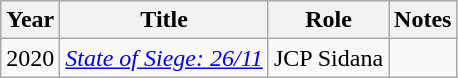<table class="wikitable">
<tr>
<th>Year</th>
<th>Title</th>
<th>Role</th>
<th>Notes</th>
</tr>
<tr>
<td>2020</td>
<td><em><a href='#'>State of Siege: 26/11</a></em></td>
<td>JCP Sidana</td>
<td></td>
</tr>
</table>
